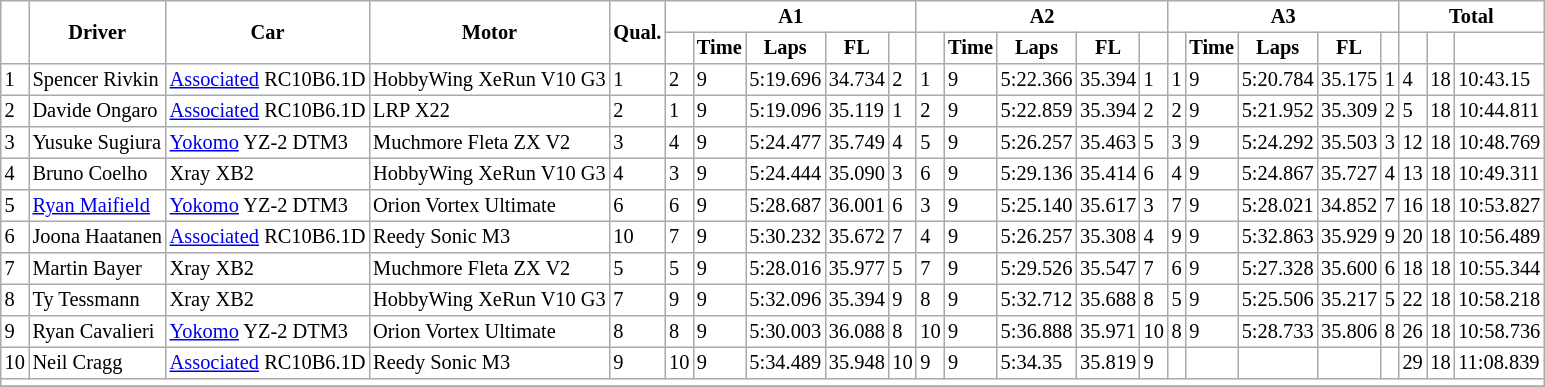<table border="2" cellpadding="2" cellspacing="0" style="margin:0 1em 0 0; border:1px #aaa solid; border-collapse:collapse; font-size:85%;">
<tr>
<th rowspan="2"></th>
<th rowspan="2">Driver</th>
<th rowspan="2">Car</th>
<th rowspan="2">Motor</th>
<th rowspan="2" style="text-align:center;">Qual.</th>
<th colspan="5" style="text-align:center;">A1</th>
<th colspan="5" style="text-align:center;">A2</th>
<th colspan="5" style="text-align:center;">A3</th>
<th colspan="3" style="text-align:center;">Total</th>
</tr>
<tr>
<th style="text-align:center;"></th>
<th style="text-align:center;">Time</th>
<th style="text-align:center;">Laps</th>
<th style="text-align:center;">FL</th>
<th style="text-align:center;"></th>
<th style="text-align:center;"></th>
<th style="text-align:center;">Time</th>
<th style="text-align:center;">Laps</th>
<th style="text-align:center;">FL</th>
<th style="text-align:center;"></th>
<th style="text-align:center;"></th>
<th style="text-align:center;">Time</th>
<th style="text-align:center;">Laps</th>
<th style="text-align:center;">FL</th>
<th style="text-align:center;"></th>
<th style="text-align:center;"></th>
<th style="text-align:center;"></th>
<th style="text-align:center;"></th>
</tr>
<tr>
<td>1</td>
<td> Spencer Rivkin</td>
<td><a href='#'>Associated</a> RC10B6.1D</td>
<td>HobbyWing XeRun V10 G3</td>
<td>1</td>
<td>2</td>
<td>9</td>
<td>5:19.696</td>
<td>34.734</td>
<td>2</td>
<td>1</td>
<td>9</td>
<td>5:22.366</td>
<td>35.394</td>
<td>1</td>
<td>1</td>
<td>9</td>
<td>5:20.784</td>
<td>35.175</td>
<td>1</td>
<td>4</td>
<td>18</td>
<td>10:43.15</td>
</tr>
<tr>
<td>2</td>
<td> Davide Ongaro</td>
<td><a href='#'>Associated</a> RC10B6.1D</td>
<td>LRP X22</td>
<td>2</td>
<td>1</td>
<td>9</td>
<td>5:19.096</td>
<td>35.119</td>
<td>1</td>
<td>2</td>
<td>9</td>
<td>5:22.859</td>
<td>35.394</td>
<td>2</td>
<td>2</td>
<td>9</td>
<td>5:21.952</td>
<td>35.309</td>
<td>2</td>
<td>5</td>
<td>18</td>
<td>10:44.811</td>
</tr>
<tr>
<td>3</td>
<td> Yusuke Sugiura</td>
<td><a href='#'>Yokomo</a> YZ-2 DTM3</td>
<td>Muchmore Fleta ZX V2</td>
<td>3</td>
<td>4</td>
<td>9</td>
<td>5:24.477</td>
<td>35.749</td>
<td>4</td>
<td>5</td>
<td>9</td>
<td>5:26.257</td>
<td>35.463</td>
<td>5</td>
<td>3</td>
<td>9</td>
<td>5:24.292</td>
<td>35.503</td>
<td>3</td>
<td>12</td>
<td>18</td>
<td>10:48.769</td>
</tr>
<tr>
<td>4</td>
<td> Bruno Coelho</td>
<td>Xray XB2</td>
<td>HobbyWing XeRun V10 G3</td>
<td>4</td>
<td>3</td>
<td>9</td>
<td>5:24.444</td>
<td>35.090</td>
<td>3</td>
<td>6</td>
<td>9</td>
<td>5:29.136</td>
<td>35.414</td>
<td>6</td>
<td>4</td>
<td>9</td>
<td>5:24.867</td>
<td>35.727</td>
<td>4</td>
<td>13</td>
<td>18</td>
<td>10:49.311</td>
</tr>
<tr>
<td>5</td>
<td> <a href='#'>Ryan Maifield</a></td>
<td><a href='#'>Yokomo</a> YZ-2 DTM3</td>
<td>Orion Vortex Ultimate</td>
<td>6</td>
<td>6</td>
<td>9</td>
<td>5:28.687</td>
<td>36.001</td>
<td>6</td>
<td>3</td>
<td>9</td>
<td>5:25.140</td>
<td>35.617</td>
<td>3</td>
<td>7</td>
<td>9</td>
<td>5:28.021</td>
<td>34.852</td>
<td>7</td>
<td>16</td>
<td>18</td>
<td>10:53.827</td>
</tr>
<tr>
<td>6</td>
<td> Joona Haatanen</td>
<td><a href='#'>Associated</a> RC10B6.1D</td>
<td>Reedy Sonic M3</td>
<td>10</td>
<td>7</td>
<td>9</td>
<td>5:30.232</td>
<td>35.672</td>
<td>7</td>
<td>4</td>
<td>9</td>
<td>5:26.257</td>
<td>35.308</td>
<td>4</td>
<td>9</td>
<td>9</td>
<td>5:32.863</td>
<td>35.929</td>
<td>9</td>
<td>20</td>
<td>18</td>
<td>10:56.489</td>
</tr>
<tr>
<td>7</td>
<td> Martin Bayer</td>
<td>Xray XB2</td>
<td>Muchmore Fleta ZX V2</td>
<td>5</td>
<td>5</td>
<td>9</td>
<td>5:28.016</td>
<td>35.977</td>
<td>5</td>
<td>7</td>
<td>9</td>
<td>5:29.526</td>
<td>35.547</td>
<td>7</td>
<td>6</td>
<td>9</td>
<td>5:27.328</td>
<td>35.600</td>
<td>6</td>
<td>18</td>
<td>18</td>
<td>10:55.344</td>
</tr>
<tr>
<td>8</td>
<td> Ty Tessmann</td>
<td>Xray XB2</td>
<td>HobbyWing XeRun V10 G3</td>
<td>7</td>
<td>9</td>
<td>9</td>
<td>5:32.096</td>
<td>35.394</td>
<td>9</td>
<td>8</td>
<td>9</td>
<td>5:32.712</td>
<td>35.688</td>
<td>8</td>
<td>5</td>
<td>9</td>
<td>5:25.506</td>
<td>35.217</td>
<td>5</td>
<td>22</td>
<td>18</td>
<td>10:58.218</td>
</tr>
<tr>
<td>9</td>
<td> Ryan Cavalieri</td>
<td><a href='#'>Yokomo</a> YZ-2 DTM3</td>
<td>Orion Vortex Ultimate</td>
<td>8</td>
<td>8</td>
<td>9</td>
<td>5:30.003</td>
<td>36.088</td>
<td>8</td>
<td>10</td>
<td>9</td>
<td>5:36.888</td>
<td>35.971</td>
<td>10</td>
<td>8</td>
<td>9</td>
<td>5:28.733</td>
<td>35.806</td>
<td>8</td>
<td>26</td>
<td>18</td>
<td>10:58.736</td>
</tr>
<tr>
<td>10</td>
<td> Neil Cragg</td>
<td><a href='#'>Associated</a> RC10B6.1D</td>
<td>Reedy Sonic M3</td>
<td>9</td>
<td>10</td>
<td>9</td>
<td>5:34.489</td>
<td>35.948</td>
<td>10</td>
<td>9</td>
<td>9</td>
<td>5:34.35</td>
<td>35.819</td>
<td>9</td>
<td></td>
<td></td>
<td></td>
<td></td>
<td></td>
<td>29</td>
<td>18</td>
<td>11:08.839</td>
</tr>
<tr>
<td colspan="23"></td>
</tr>
<tr>
</tr>
</table>
